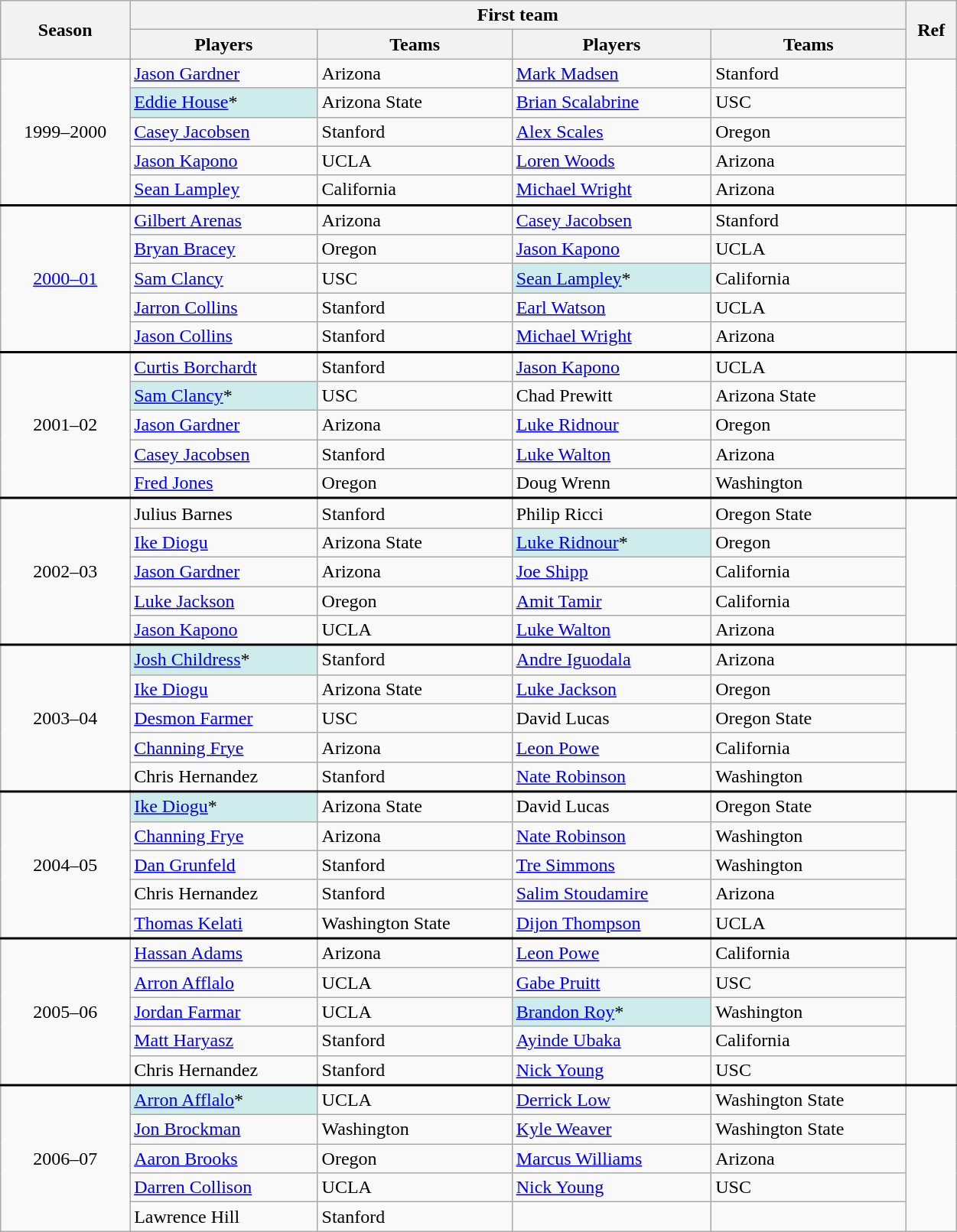<table class="wikitable" style="width:66%">
<tr>
<th rowspan=2>Season</th>
<th colspan=4>First team</th>
<th rowspan=2>Ref</th>
</tr>
<tr>
<th>Players</th>
<th>Teams</th>
<th>Players</th>
<th>Teams</th>
</tr>
<tr>
<td rowspan=5 style="text-align:center;">1999–2000</td>
<td><a href='#'>Jason Gardner</a></td>
<td>Arizona</td>
<td><a href='#'>Mark Madsen</a></td>
<td>Stanford</td>
<td rowspan=5 style="text-align:center;"></td>
</tr>
<tr>
<td style="background:#cfecec;"><a href='#'>Eddie House</a>*</td>
<td>Arizona State</td>
<td><a href='#'>Brian Scalabrine</a></td>
<td>USC</td>
</tr>
<tr>
<td><a href='#'>Casey Jacobsen</a></td>
<td>Stanford</td>
<td><a href='#'>Alex Scales</a></td>
<td>Oregon</td>
</tr>
<tr>
<td><a href='#'>Jason Kapono</a></td>
<td>UCLA</td>
<td><a href='#'>Loren Woods</a></td>
<td>Arizona</td>
</tr>
<tr>
<td><a href='#'>Sean Lampley</a></td>
<td>California</td>
<td><a href='#'>Michael Wright</a></td>
<td>Arizona</td>
</tr>
<tr style="border-top:2px solid black">
<td rowspan=5 style="text-align:center;"><a href='#'>2000–01</a></td>
<td><a href='#'>Gilbert Arenas</a></td>
<td>Arizona</td>
<td><a href='#'>Casey Jacobsen</a></td>
<td>Stanford</td>
<td rowspan=5 style="text-align:center;"></td>
</tr>
<tr>
<td><a href='#'>Bryan Bracey</a></td>
<td>Oregon</td>
<td><a href='#'>Jason Kapono</a></td>
<td>UCLA</td>
</tr>
<tr>
<td><a href='#'>Sam Clancy</a></td>
<td>USC</td>
<td style="background:#cfecec;"><a href='#'>Sean Lampley</a>*</td>
<td>California</td>
</tr>
<tr>
<td><a href='#'>Jarron Collins</a></td>
<td>Stanford</td>
<td><a href='#'>Earl Watson</a></td>
<td>UCLA</td>
</tr>
<tr>
<td><a href='#'>Jason Collins</a></td>
<td>Stanford</td>
<td><a href='#'>Michael Wright</a></td>
<td>Arizona</td>
</tr>
<tr style="border-top:2px solid black">
<td rowspan=5 style="text-align:center;">2001–02</td>
<td><a href='#'>Curtis Borchardt</a></td>
<td>Stanford</td>
<td><a href='#'>Jason Kapono</a></td>
<td>UCLA</td>
<td rowspan=5 style="text-align:center;"></td>
</tr>
<tr>
<td style="background:#cfecec;"><a href='#'>Sam Clancy</a>*</td>
<td>USC</td>
<td>Chad Prewitt</td>
<td>Arizona State</td>
</tr>
<tr>
<td><a href='#'>Jason Gardner</a></td>
<td>Arizona</td>
<td><a href='#'>Luke Ridnour</a></td>
<td>Oregon</td>
</tr>
<tr>
<td><a href='#'>Casey Jacobsen</a></td>
<td>Stanford</td>
<td><a href='#'>Luke Walton</a></td>
<td>Arizona</td>
</tr>
<tr>
<td><a href='#'>Fred Jones</a></td>
<td>Oregon</td>
<td>Doug Wrenn</td>
<td>Washington</td>
</tr>
<tr style="border-top:2px solid black">
<td rowspan=5 style="text-align:center;">2002–03</td>
<td>Julius Barnes</td>
<td>Stanford</td>
<td>Philip Ricci</td>
<td>Oregon State</td>
<td rowspan=5 style="text-align:center;"></td>
</tr>
<tr>
<td><a href='#'>Ike Diogu</a></td>
<td>Arizona State</td>
<td style="background:#cfecec;"><a href='#'>Luke Ridnour</a>*</td>
<td>Oregon</td>
</tr>
<tr>
<td><a href='#'>Jason Gardner</a></td>
<td>Arizona</td>
<td><a href='#'>Joe Shipp</a></td>
<td>California</td>
</tr>
<tr>
<td><a href='#'>Luke Jackson</a></td>
<td>Oregon</td>
<td><a href='#'>Amit Tamir</a></td>
<td>California</td>
</tr>
<tr>
<td><a href='#'>Jason Kapono</a></td>
<td>UCLA</td>
<td><a href='#'>Luke Walton</a></td>
<td>Arizona</td>
</tr>
<tr style="border-top:2px solid black">
<td rowspan=5 style="text-align:center;">2003–04</td>
<td style="background:#cfecec;"><a href='#'>Josh Childress</a>*</td>
<td>Stanford</td>
<td><a href='#'>Andre Iguodala</a></td>
<td>Arizona</td>
<td rowspan=5 style="text-align:center;"></td>
</tr>
<tr>
<td><a href='#'>Ike Diogu</a></td>
<td>Arizona State</td>
<td><a href='#'>Luke Jackson</a></td>
<td>Oregon</td>
</tr>
<tr>
<td><a href='#'>Desmon Farmer</a></td>
<td>USC</td>
<td>David Lucas</td>
<td>Oregon State</td>
</tr>
<tr>
<td><a href='#'>Channing Frye</a></td>
<td>Arizona</td>
<td><a href='#'>Leon Powe</a></td>
<td>California</td>
</tr>
<tr>
<td>Chris Hernandez</td>
<td>Stanford</td>
<td><a href='#'>Nate Robinson</a></td>
<td>Washington</td>
</tr>
<tr style="border-top:2px solid black">
<td rowspan=5 style="text-align:center;">2004–05</td>
<td style="background:#cfecec;"><a href='#'>Ike Diogu</a>*</td>
<td>Arizona State</td>
<td>David Lucas</td>
<td>Oregon State</td>
<td rowspan=5 style="text-align:center;"></td>
</tr>
<tr>
<td><a href='#'>Channing Frye</a></td>
<td>Arizona</td>
<td><a href='#'>Nate Robinson</a></td>
<td>Washington</td>
</tr>
<tr>
<td><a href='#'>Dan Grunfeld</a></td>
<td>Stanford</td>
<td><a href='#'>Tre Simmons</a></td>
<td>Washington</td>
</tr>
<tr>
<td>Chris Hernandez</td>
<td>Stanford</td>
<td><a href='#'>Salim Stoudamire</a></td>
<td>Arizona</td>
</tr>
<tr>
<td><a href='#'>Thomas Kelati</a></td>
<td>Washington State</td>
<td><a href='#'>Dijon Thompson</a></td>
<td>UCLA</td>
</tr>
<tr style="border-top:2px solid black">
<td rowspan=5 style="text-align:center;">2005–06</td>
<td><a href='#'>Hassan Adams</a></td>
<td>Arizona</td>
<td><a href='#'>Leon Powe</a></td>
<td>California</td>
<td rowspan=5 style="text-align:center;"></td>
</tr>
<tr>
<td><a href='#'>Arron Afflalo</a></td>
<td>UCLA</td>
<td><a href='#'>Gabe Pruitt</a></td>
<td>USC</td>
</tr>
<tr>
<td><a href='#'>Jordan Farmar</a></td>
<td>UCLA</td>
<td style="background:#cfecec;"><a href='#'>Brandon Roy</a>*</td>
<td>Washington</td>
</tr>
<tr>
<td><a href='#'>Matt Haryasz</a></td>
<td>Stanford</td>
<td><a href='#'>Ayinde Ubaka</a></td>
<td>California</td>
</tr>
<tr>
<td>Chris Hernandez</td>
<td>Stanford</td>
<td><a href='#'>Nick Young</a></td>
<td>USC</td>
</tr>
<tr style="border-top:2px solid black">
<td rowspan=5 style="text-align:center;">2006–07</td>
<td style="background:#cfecec;"><a href='#'>Arron Afflalo</a>*</td>
<td>UCLA</td>
<td><a href='#'>Derrick Low</a></td>
<td>Washington State</td>
<td rowspan=5 style="text-align:center;"></td>
</tr>
<tr>
<td><a href='#'>Jon Brockman</a></td>
<td>Washington</td>
<td><a href='#'>Kyle Weaver</a></td>
<td>Washington State</td>
</tr>
<tr>
<td><a href='#'>Aaron Brooks</a></td>
<td>Oregon</td>
<td><a href='#'>Marcus Williams</a></td>
<td>Arizona</td>
</tr>
<tr>
<td><a href='#'>Darren Collison</a></td>
<td>UCLA</td>
<td><a href='#'>Nick Young</a></td>
<td>USC</td>
</tr>
<tr>
<td>Lawrence Hill</td>
<td>Stanford</td>
<td></td>
<td></td>
</tr>
</table>
